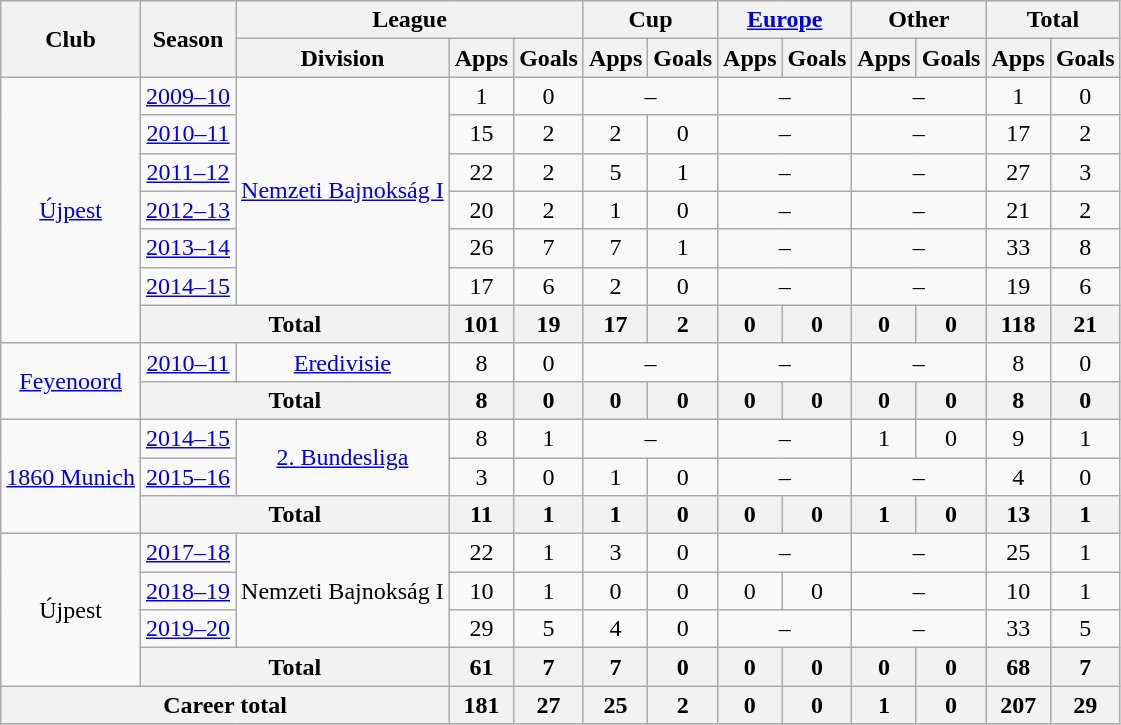<table class="wikitable" style="text-align: center">
<tr>
<th rowspan="2">Club</th>
<th rowspan="2">Season</th>
<th colspan="3">League</th>
<th colspan="2">Cup</th>
<th colspan="2"><a href='#'>Europe</a></th>
<th colspan="2">Other</th>
<th colspan="2">Total</th>
</tr>
<tr>
<th>Division</th>
<th>Apps</th>
<th>Goals</th>
<th>Apps</th>
<th>Goals</th>
<th>Apps</th>
<th>Goals</th>
<th>Apps</th>
<th>Goals</th>
<th>Apps</th>
<th>Goals</th>
</tr>
<tr>
<td rowspan="7"><a href='#'>Újpest</a></td>
<td><a href='#'>2009–10</a></td>
<td rowspan="6"><a href='#'>Nemzeti Bajnokság I</a></td>
<td>1</td>
<td>0</td>
<td colspan="2">–</td>
<td colspan="2">–</td>
<td colspan="2">–</td>
<td>1</td>
<td>0</td>
</tr>
<tr>
<td><a href='#'>2010–11</a></td>
<td>15</td>
<td>2</td>
<td>2</td>
<td>0</td>
<td colspan="2">–</td>
<td colspan="2">–</td>
<td>17</td>
<td>2</td>
</tr>
<tr>
<td><a href='#'>2011–12</a></td>
<td>22</td>
<td>2</td>
<td>5</td>
<td>1</td>
<td colspan="2">–</td>
<td colspan="2">–</td>
<td>27</td>
<td>3</td>
</tr>
<tr>
<td><a href='#'>2012–13</a></td>
<td>20</td>
<td>2</td>
<td>1</td>
<td>0</td>
<td colspan="2">–</td>
<td colspan="2">–</td>
<td>21</td>
<td>2</td>
</tr>
<tr>
<td><a href='#'>2013–14</a></td>
<td>26</td>
<td>7</td>
<td>7</td>
<td>1</td>
<td colspan="2">–</td>
<td colspan="2">–</td>
<td>33</td>
<td>8</td>
</tr>
<tr>
<td><a href='#'>2014–15</a></td>
<td>17</td>
<td>6</td>
<td>2</td>
<td>0</td>
<td colspan="2">–</td>
<td colspan="2">–</td>
<td>19</td>
<td>6</td>
</tr>
<tr>
<th colspan="2">Total</th>
<th>101</th>
<th>19</th>
<th>17</th>
<th>2</th>
<th>0</th>
<th>0</th>
<th>0</th>
<th>0</th>
<th>118</th>
<th>21</th>
</tr>
<tr>
<td rowspan="2"><a href='#'>Feyenoord</a></td>
<td><a href='#'>2010–11</a></td>
<td><a href='#'>Eredivisie</a></td>
<td>8</td>
<td>0</td>
<td colspan="2">–</td>
<td colspan="2">–</td>
<td colspan="2">–</td>
<td>8</td>
<td>0</td>
</tr>
<tr>
<th colspan="2">Total</th>
<th>8</th>
<th>0</th>
<th>0</th>
<th>0</th>
<th>0</th>
<th>0</th>
<th>0</th>
<th>0</th>
<th>8</th>
<th>0</th>
</tr>
<tr>
<td rowspan="3"><a href='#'>1860 Munich</a></td>
<td><a href='#'>2014–15</a></td>
<td rowspan="2"><a href='#'>2. Bundesliga</a></td>
<td>8</td>
<td>1</td>
<td colspan="2">–</td>
<td colspan="2">–</td>
<td>1</td>
<td>0</td>
<td>9</td>
<td>1</td>
</tr>
<tr>
<td><a href='#'>2015–16</a></td>
<td>3</td>
<td>0</td>
<td>1</td>
<td>0</td>
<td colspan="2">–</td>
<td colspan="2">–</td>
<td>4</td>
<td>0</td>
</tr>
<tr>
<th colspan="2">Total</th>
<th>11</th>
<th>1</th>
<th>1</th>
<th>0</th>
<th>0</th>
<th>0</th>
<th>1</th>
<th>0</th>
<th>13</th>
<th>1</th>
</tr>
<tr>
<td rowspan="4">Újpest</td>
<td><a href='#'>2017–18</a></td>
<td rowspan="3">Nemzeti Bajnokság I</td>
<td>22</td>
<td>1</td>
<td>3</td>
<td>0</td>
<td colspan="2">–</td>
<td colspan="2">–</td>
<td>25</td>
<td>1</td>
</tr>
<tr>
<td><a href='#'>2018–19</a></td>
<td>10</td>
<td>1</td>
<td>0</td>
<td>0</td>
<td>0</td>
<td>0</td>
<td colspan="2">–</td>
<td>10</td>
<td>1</td>
</tr>
<tr>
<td><a href='#'>2019–20</a></td>
<td>29</td>
<td>5</td>
<td>4</td>
<td>0</td>
<td colspan="2">–</td>
<td colspan="2">–</td>
<td>33</td>
<td>5</td>
</tr>
<tr>
<th colspan="2">Total</th>
<th>61</th>
<th>7</th>
<th>7</th>
<th>0</th>
<th>0</th>
<th>0</th>
<th>0</th>
<th>0</th>
<th>68</th>
<th>7</th>
</tr>
<tr>
<th colspan="3">Career total</th>
<th>181</th>
<th>27</th>
<th>25</th>
<th>2</th>
<th>0</th>
<th>0</th>
<th>1</th>
<th>0</th>
<th>207</th>
<th>29</th>
</tr>
</table>
